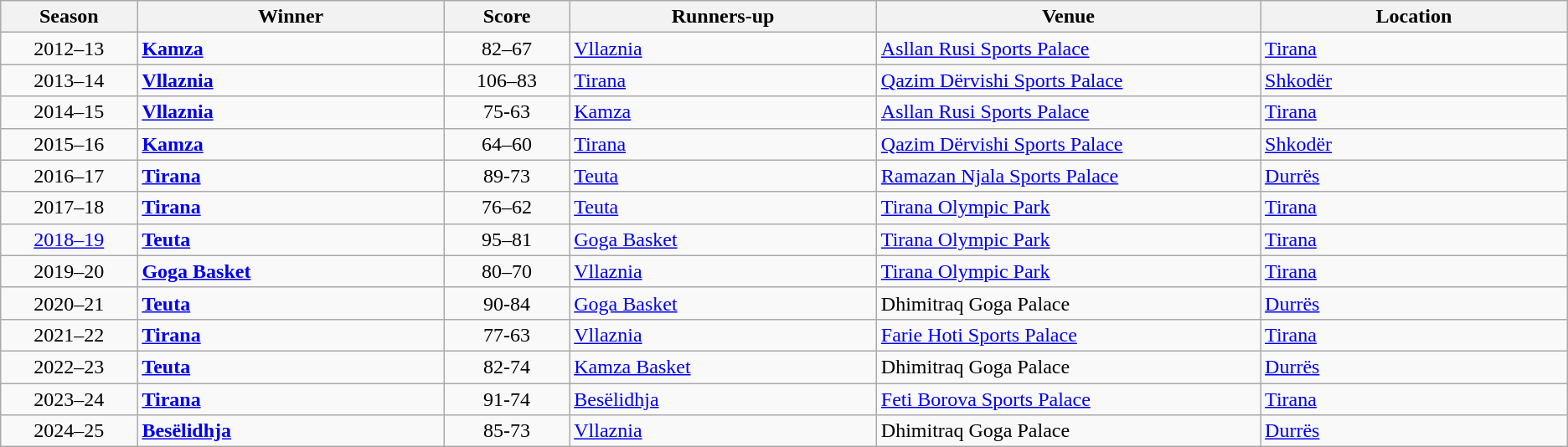<table class="wikitable">
<tr>
<th width="3%">Season</th>
<th width="8%">Winner</th>
<th width="3%">Score</th>
<th width="8%">Runners-up</th>
<th width="10%">Venue</th>
<th width="8%">Location</th>
</tr>
<tr>
<td align=center>2012–13</td>
<td><a href='#'><strong>Kamza</strong></a></td>
<td align=center>82–67</td>
<td><a href='#'>Vllaznia</a></td>
<td><a href='#'>Asllan Rusi Sports Palace</a></td>
<td><a href='#'>Tirana</a></td>
</tr>
<tr>
<td align=center>2013–14</td>
<td><a href='#'><strong>Vllaznia</strong></a></td>
<td align=center>106–83</td>
<td><a href='#'>Tirana</a></td>
<td><a href='#'>Qazim Dërvishi Sports Palace</a></td>
<td><a href='#'>Shkodër</a></td>
</tr>
<tr>
<td align=center>2014–15</td>
<td><a href='#'><strong>Vllaznia</strong></a></td>
<td align=center>75-63</td>
<td><a href='#'>Kamza</a></td>
<td><a href='#'>Asllan Rusi Sports Palace</a></td>
<td><a href='#'>Tirana</a></td>
</tr>
<tr>
<td align=center>2015–16</td>
<td><a href='#'><strong>Kamza</strong></a></td>
<td align=center>64–60</td>
<td><a href='#'>Tirana</a></td>
<td><a href='#'>Qazim Dërvishi Sports Palace</a></td>
<td><a href='#'>Shkodër</a></td>
</tr>
<tr>
<td align=center>2016–17</td>
<td><a href='#'><strong>Tirana</strong></a></td>
<td align=center>89-73</td>
<td><a href='#'>Teuta</a></td>
<td><a href='#'>Ramazan Njala Sports Palace</a></td>
<td><a href='#'>Durrës</a></td>
</tr>
<tr>
<td align=center>2017–18</td>
<td><a href='#'><strong>Tirana</strong></a></td>
<td align=center>76–62</td>
<td><a href='#'>Teuta</a></td>
<td><a href='#'>Tirana Olympic Park</a></td>
<td><a href='#'>Tirana</a></td>
</tr>
<tr>
<td align=center><a href='#'>2018–19</a></td>
<td><a href='#'><strong>Teuta</strong></a></td>
<td align=center>95–81</td>
<td><a href='#'>Goga Basket</a></td>
<td><a href='#'>Tirana Olympic Park</a></td>
<td><a href='#'>Tirana</a></td>
</tr>
<tr>
<td align=center>2019–20</td>
<td><strong><a href='#'>Goga Basket</a></strong></td>
<td align=center>80–70</td>
<td><a href='#'>Vllaznia</a></td>
<td><a href='#'>Tirana Olympic Park</a></td>
<td><a href='#'>Tirana</a></td>
</tr>
<tr>
<td align=center>2020–21</td>
<td><strong><a href='#'>Teuta</a></strong></td>
<td align=center>90-84</td>
<td><a href='#'>Goga Basket</a></td>
<td>Dhimitraq Goga Palace</td>
<td><a href='#'>Durrës</a></td>
</tr>
<tr>
<td align=center>2021–22</td>
<td><a href='#'><strong>Tirana</strong></a></td>
<td align=center>77-63</td>
<td><a href='#'>Vllaznia</a></td>
<td><a href='#'>Farie Hoti Sports Palace</a></td>
<td><a href='#'>Tirana</a></td>
</tr>
<tr>
<td align=center>2022–23</td>
<td><a href='#'><strong>Teuta</strong></a></td>
<td align=center>82-74</td>
<td><a href='#'>Kamza Basket</a></td>
<td>Dhimitraq Goga Palace</td>
<td><a href='#'>Durrës</a></td>
</tr>
<tr>
<td align=center>2023–24</td>
<td><a href='#'><strong>Tirana</strong></a></td>
<td align=center>91-74</td>
<td><a href='#'>Besëlidhja</a></td>
<td><a href='#'>Feti Borova Sports Palace</a></td>
<td><a href='#'>Tirana</a></td>
</tr>
<tr>
<td align=center>2024–25</td>
<td><a href='#'><strong>Besëlidhja</strong></a></td>
<td align=center>85-73</td>
<td><a href='#'>Vllaznia</a></td>
<td>Dhimitraq Goga Palace</td>
<td><a href='#'>Durrës</a></td>
</tr>
</table>
